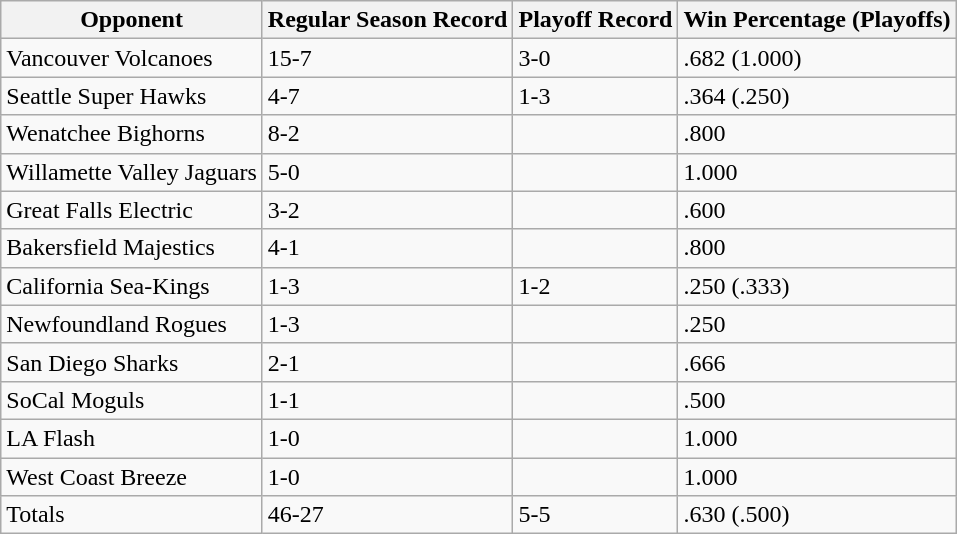<table class="wikitable">
<tr>
<th>Opponent</th>
<th>Regular Season Record</th>
<th>Playoff Record</th>
<th>Win Percentage (Playoffs)</th>
</tr>
<tr>
<td>Vancouver Volcanoes</td>
<td>15-7</td>
<td>3-0</td>
<td>.682 (1.000)</td>
</tr>
<tr>
<td>Seattle Super Hawks</td>
<td>4-7</td>
<td>1-3</td>
<td>.364 (.250)</td>
</tr>
<tr>
<td>Wenatchee Bighorns</td>
<td>8-2</td>
<td></td>
<td>.800</td>
</tr>
<tr>
<td>Willamette Valley Jaguars</td>
<td>5-0</td>
<td></td>
<td>1.000</td>
</tr>
<tr>
<td>Great Falls Electric</td>
<td>3-2</td>
<td></td>
<td>.600</td>
</tr>
<tr>
<td>Bakersfield Majestics</td>
<td>4-1</td>
<td></td>
<td>.800</td>
</tr>
<tr>
<td>California Sea-Kings</td>
<td>1-3</td>
<td>1-2</td>
<td>.250 (.333)</td>
</tr>
<tr>
<td>Newfoundland Rogues</td>
<td>1-3</td>
<td></td>
<td>.250</td>
</tr>
<tr>
<td>San Diego Sharks</td>
<td>2-1</td>
<td></td>
<td>.666</td>
</tr>
<tr>
<td>SoCal Moguls</td>
<td>1-1</td>
<td></td>
<td>.500</td>
</tr>
<tr>
<td>LA Flash</td>
<td>1-0</td>
<td></td>
<td>1.000</td>
</tr>
<tr>
<td>West Coast Breeze</td>
<td>1-0</td>
<td></td>
<td>1.000</td>
</tr>
<tr>
<td>Totals</td>
<td>46-27</td>
<td>5-5</td>
<td>.630 (.500)</td>
</tr>
</table>
